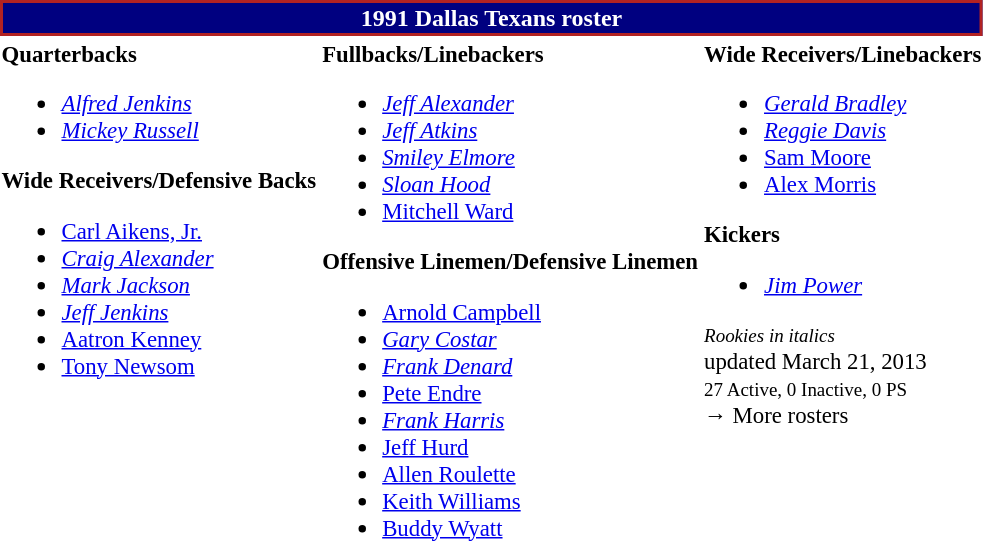<table class="toccolours" style="text-align: left;">
<tr>
<th colspan="7" style="background:navy; border:2px solid #B22222; color:white; text-align:center;">1991 Dallas Texans roster</th>
</tr>
<tr>
<td style="font-size: 95%;" valign="top"><strong>Quarterbacks</strong><br><ul><li> <em><a href='#'>Alfred Jenkins</a></em></li><li> <em><a href='#'>Mickey Russell</a></em></li></ul><strong>Wide Receivers/Defensive Backs</strong><ul><li> <a href='#'>Carl Aikens, Jr.</a></li><li> <em><a href='#'>Craig Alexander</a></em></li><li> <em><a href='#'>Mark Jackson</a></em></li><li> <em><a href='#'>Jeff Jenkins</a></em></li><li> <a href='#'>Aatron Kenney</a></li><li> <a href='#'>Tony Newsom</a></li></ul></td>
<td style="font-size: 95%;" valign="top"><strong>Fullbacks/Linebackers</strong><br><ul><li> <em><a href='#'>Jeff Alexander</a></em></li><li> <em><a href='#'>Jeff Atkins</a></em></li><li> <em><a href='#'>Smiley Elmore</a></em></li><li> <em><a href='#'>Sloan Hood</a></em></li><li> <a href='#'>Mitchell Ward</a></li></ul><strong>Offensive Linemen/Defensive Linemen</strong><ul><li> <a href='#'>Arnold Campbell</a></li><li> <em><a href='#'>Gary Costar</a></em></li><li> <em><a href='#'>Frank Denard</a></em></li><li> <a href='#'>Pete Endre</a></li><li> <em><a href='#'>Frank Harris</a></em></li><li> <a href='#'>Jeff Hurd</a></li><li> <a href='#'>Allen Roulette</a></li><li> <a href='#'>Keith Williams</a></li><li> <a href='#'>Buddy Wyatt</a></li></ul></td>
<td style="font-size: 95%;" valign="top"><strong>Wide Receivers/Linebackers</strong><br><ul><li> <em><a href='#'>Gerald Bradley</a></em></li><li> <em><a href='#'>Reggie Davis</a></em></li><li> <a href='#'>Sam Moore</a></li><li> <a href='#'>Alex Morris</a></li></ul><strong>Kickers</strong><ul><li> <em><a href='#'>Jim Power</a></em></li></ul><small><em>Rookies in italics</em></small><br>
 updated March 21, 2013<br>
<small>27 Active, 0 Inactive, 0 PS</small><br>→ More rosters</td>
</tr>
<tr>
</tr>
</table>
